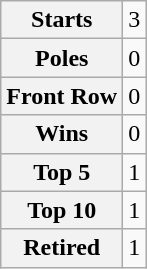<table class="wikitable" style="text-align:center">
<tr>
<th>Starts</th>
<td>3</td>
</tr>
<tr>
<th>Poles</th>
<td>0</td>
</tr>
<tr>
<th>Front Row</th>
<td>0</td>
</tr>
<tr>
<th>Wins</th>
<td>0</td>
</tr>
<tr>
<th>Top 5</th>
<td>1</td>
</tr>
<tr>
<th>Top 10</th>
<td>1</td>
</tr>
<tr>
<th>Retired</th>
<td>1</td>
</tr>
</table>
